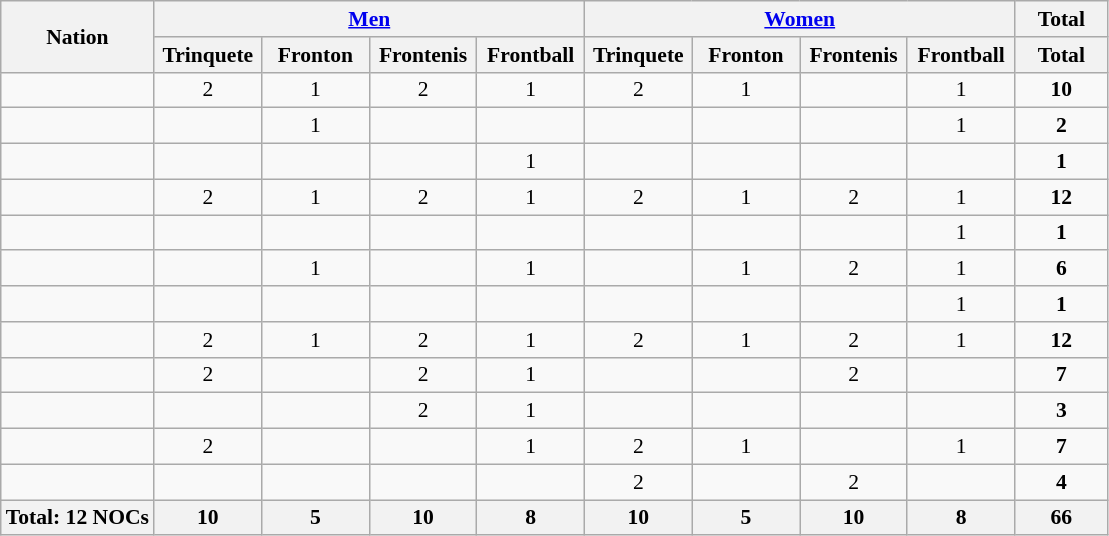<table class="wikitable" style="text-align:center; font-size:90%">
<tr>
<th rowspan="2" align="left">Nation</th>
<th colspan="4"><a href='#'>Men</a></th>
<th colspan="4"><a href='#'>Women</a></th>
<th>Total</th>
</tr>
<tr>
<th width=65>Trinquete</th>
<th width=65>Fronton</th>
<th width=65>Frontenis</th>
<th width=65>Frontball</th>
<th width=65>Trinquete</th>
<th width=65>Fronton</th>
<th width=65>Frontenis</th>
<th width=65>Frontball</th>
<th width=55>Total</th>
</tr>
<tr>
<td align=left></td>
<td>2</td>
<td>1</td>
<td>2</td>
<td>1</td>
<td>2</td>
<td>1</td>
<td></td>
<td>1</td>
<td><strong>10</strong></td>
</tr>
<tr>
<td align=left></td>
<td></td>
<td>1</td>
<td></td>
<td></td>
<td></td>
<td></td>
<td></td>
<td>1</td>
<td><strong>2</strong></td>
</tr>
<tr>
<td align=left></td>
<td></td>
<td></td>
<td></td>
<td>1</td>
<td></td>
<td></td>
<td></td>
<td></td>
<td><strong>1</strong></td>
</tr>
<tr>
<td align=left></td>
<td>2</td>
<td>1</td>
<td>2</td>
<td>1</td>
<td>2</td>
<td>1</td>
<td>2</td>
<td>1</td>
<td><strong>12</strong></td>
</tr>
<tr>
<td align=left></td>
<td></td>
<td></td>
<td></td>
<td></td>
<td></td>
<td></td>
<td></td>
<td>1</td>
<td><strong>1</strong></td>
</tr>
<tr>
<td align=left></td>
<td></td>
<td>1</td>
<td></td>
<td>1</td>
<td></td>
<td>1</td>
<td>2</td>
<td>1</td>
<td><strong>6</strong></td>
</tr>
<tr>
<td align=left></td>
<td></td>
<td></td>
<td></td>
<td></td>
<td></td>
<td></td>
<td></td>
<td>1</td>
<td><strong>1</strong></td>
</tr>
<tr>
<td align=left></td>
<td>2</td>
<td>1</td>
<td>2</td>
<td>1</td>
<td>2</td>
<td>1</td>
<td>2</td>
<td>1</td>
<td><strong>12</strong></td>
</tr>
<tr>
<td align=left></td>
<td>2</td>
<td></td>
<td>2</td>
<td>1</td>
<td></td>
<td></td>
<td>2</td>
<td></td>
<td><strong>7</strong></td>
</tr>
<tr>
<td align=left></td>
<td></td>
<td></td>
<td>2</td>
<td>1</td>
<td></td>
<td></td>
<td></td>
<td></td>
<td><strong>3</strong></td>
</tr>
<tr>
<td align=left></td>
<td>2</td>
<td></td>
<td></td>
<td>1</td>
<td>2</td>
<td>1</td>
<td></td>
<td>1</td>
<td><strong>7</strong></td>
</tr>
<tr>
<td align=left></td>
<td></td>
<td></td>
<td></td>
<td></td>
<td>2</td>
<td></td>
<td>2</td>
<td></td>
<td><strong>4</strong></td>
</tr>
<tr>
<th>Total: 12 NOCs</th>
<th>10</th>
<th>5</th>
<th>10</th>
<th>8</th>
<th>10</th>
<th>5</th>
<th>10</th>
<th>8</th>
<th>66</th>
</tr>
</table>
